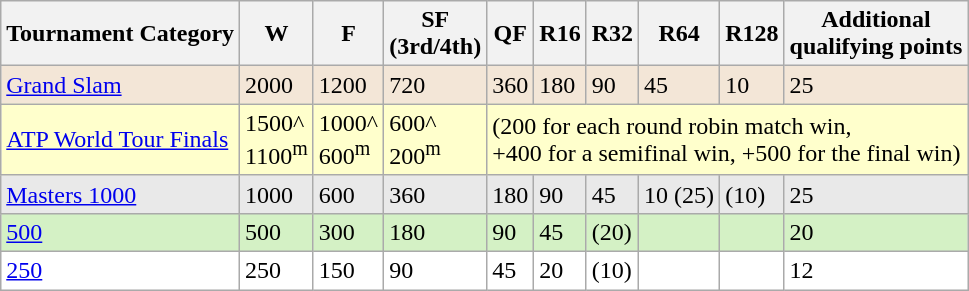<table class=wikitable>
<tr>
<th>Tournament Category</th>
<th>W</th>
<th>F</th>
<th>SF<br>(3rd/4th)</th>
<th>QF</th>
<th>R16</th>
<th>R32</th>
<th>R64</th>
<th>R128</th>
<th>Additional <br>qualifying points</th>
</tr>
<tr bgcolor=#F3E6D7>
<td><a href='#'>Grand Slam</a></td>
<td>2000</td>
<td>1200</td>
<td>720</td>
<td>360</td>
<td>180</td>
<td>90</td>
<td>45</td>
<td>10</td>
<td>25</td>
</tr>
<tr bgcolor=#ffc>
<td><a href='#'>ATP World Tour Finals</a></td>
<td>1500^<br>1100<sup>m</sup></td>
<td>1000^<br>600<sup>m</sup></td>
<td>600^<br>200<sup>m</sup></td>
<td colspan=6>(200 for each round robin match win, <br> +400 for a semifinal win, +500 for the final win)</td>
</tr>
<tr bgcolor=#E9E9E9>
<td><a href='#'>Masters 1000</a></td>
<td>1000</td>
<td>600</td>
<td>360</td>
<td>180</td>
<td>90</td>
<td>45</td>
<td>10 (25)</td>
<td>(10)</td>
<td>25</td>
</tr>
<tr bgcolor=#D4F1C5>
<td><a href='#'>500</a></td>
<td>500</td>
<td>300</td>
<td>180</td>
<td>90</td>
<td>45</td>
<td>(20)</td>
<td></td>
<td></td>
<td>20</td>
</tr>
<tr bgcolor=#fff>
<td><a href='#'>250</a></td>
<td>250</td>
<td>150</td>
<td>90</td>
<td>45</td>
<td>20</td>
<td>(10)</td>
<td></td>
<td></td>
<td>12</td>
</tr>
</table>
